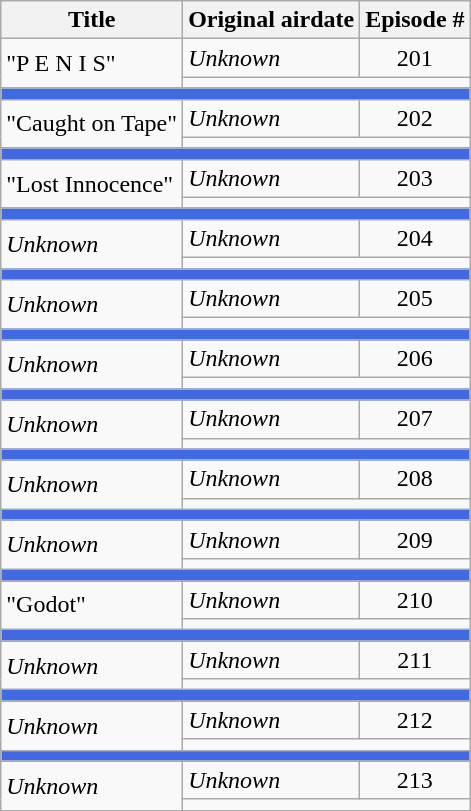<table class="wikitable">
<tr>
<th>Title</th>
<th>Original airdate</th>
<th>Episode #</th>
</tr>
<tr>
<td rowspan="2">"P E N I S"</td>
<td><span><em>Unknown</em></span></td>
<td align="center">201</td>
</tr>
<tr>
<td colspan="2"></td>
</tr>
<tr>
<td colspan="5" bgcolor="#4169e1"></td>
</tr>
<tr>
<td rowspan="2">"Caught on Tape"</td>
<td><span><em>Unknown</em></span></td>
<td align="center">202</td>
</tr>
<tr>
<td colspan="2"></td>
</tr>
<tr>
<td colspan="5" bgcolor="#4169e1"></td>
</tr>
<tr>
<td rowspan="2">"Lost Innocence"</td>
<td><span><em>Unknown</em></span></td>
<td align="center">203</td>
</tr>
<tr>
<td colspan="2"></td>
</tr>
<tr>
<td colspan="5" bgcolor="#4169e1"></td>
</tr>
<tr>
<td rowspan="2"><span><em>Unknown</em></span></td>
<td><span><em>Unknown</em></span></td>
<td align="center">204</td>
</tr>
<tr>
<td colspan="2"></td>
</tr>
<tr>
<td colspan="5" bgcolor="#4169e1"></td>
</tr>
<tr>
<td rowspan="2"><span><em>Unknown</em></span></td>
<td><span><em>Unknown</em></span></td>
<td align="center">205</td>
</tr>
<tr>
<td colspan="2"></td>
</tr>
<tr>
<td colspan="5" bgcolor="#4169e1"></td>
</tr>
<tr>
<td rowspan="2"><span><em>Unknown</em></span></td>
<td><span><em>Unknown</em></span></td>
<td align="center">206</td>
</tr>
<tr>
<td colspan="2"></td>
</tr>
<tr>
<td colspan="5" bgcolor="#4169e1"></td>
</tr>
<tr>
<td rowspan="2"><span><em>Unknown</em></span></td>
<td><span><em>Unknown</em></span></td>
<td align="center">207</td>
</tr>
<tr>
<td colspan="2"></td>
</tr>
<tr>
<td colspan="5" bgcolor="#4169e1"></td>
</tr>
<tr>
<td rowspan="2"><span><em>Unknown</em></span></td>
<td><span><em>Unknown</em></span></td>
<td align="center">208</td>
</tr>
<tr>
<td colspan="2"></td>
</tr>
<tr>
<td colspan="5" bgcolor="#4169e1"></td>
</tr>
<tr>
<td rowspan="2"><span><em>Unknown</em></span></td>
<td><span><em>Unknown</em></span></td>
<td align="center">209</td>
</tr>
<tr>
<td colspan="2"></td>
</tr>
<tr>
<td colspan="5" bgcolor="#4169e1"></td>
</tr>
<tr>
<td rowspan="2">"Godot"</td>
<td><span><em>Unknown</em></span></td>
<td align="center">210</td>
</tr>
<tr>
<td colspan="2"></td>
</tr>
<tr>
<td colspan="5" bgcolor="#4169e1"></td>
</tr>
<tr>
<td rowspan="2"><span><em>Unknown</em></span></td>
<td><span><em>Unknown</em></span></td>
<td align="center">211</td>
</tr>
<tr>
<td colspan="2"></td>
</tr>
<tr>
<td colspan="5" bgcolor="#4169e1"></td>
</tr>
<tr>
<td rowspan="2"><span><em>Unknown</em></span></td>
<td><span><em>Unknown</em></span></td>
<td align="center">212</td>
</tr>
<tr>
<td colspan="2"></td>
</tr>
<tr>
<td colspan="5" bgcolor="#4169e1"></td>
</tr>
<tr>
<td rowspan="2"><span><em>Unknown</em></span></td>
<td><span><em>Unknown</em></span></td>
<td align="center">213</td>
</tr>
<tr>
<td colspan="2"></td>
</tr>
<tr>
</tr>
</table>
